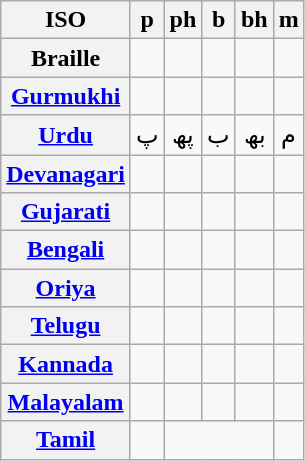<table class="wikitable Unicode" style="text-align:center;">
<tr>
<th>ISO</th>
<th>p</th>
<th>ph</th>
<th>b</th>
<th>bh</th>
<th>m</th>
</tr>
<tr>
<th>Braille</th>
<td></td>
<td></td>
<td></td>
<td></td>
<td></td>
</tr>
<tr>
<th><a href='#'>Gurmukhi</a></th>
<td></td>
<td></td>
<td></td>
<td></td>
<td></td>
</tr>
<tr>
<th><a href='#'>Urdu</a></th>
<td>پ</td>
<td>پھ</td>
<td>ب</td>
<td>بھ</td>
<td>م</td>
</tr>
<tr>
<th><a href='#'>Devanagari</a></th>
<td></td>
<td></td>
<td></td>
<td></td>
<td></td>
</tr>
<tr>
<th><a href='#'>Gujarati</a></th>
<td></td>
<td></td>
<td></td>
<td></td>
<td></td>
</tr>
<tr>
<th><a href='#'>Bengali</a></th>
<td></td>
<td></td>
<td></td>
<td></td>
<td></td>
</tr>
<tr>
<th><a href='#'>Oriya</a></th>
<td></td>
<td></td>
<td></td>
<td></td>
<td></td>
</tr>
<tr>
<th><a href='#'>Telugu</a></th>
<td></td>
<td></td>
<td></td>
<td></td>
<td></td>
</tr>
<tr>
<th><a href='#'>Kannada</a></th>
<td></td>
<td></td>
<td></td>
<td></td>
<td></td>
</tr>
<tr>
<th><a href='#'>Malayalam</a></th>
<td></td>
<td></td>
<td></td>
<td></td>
<td></td>
</tr>
<tr>
<th><a href='#'>Tamil</a></th>
<td></td>
<td colspan=3></td>
<td></td>
</tr>
</table>
